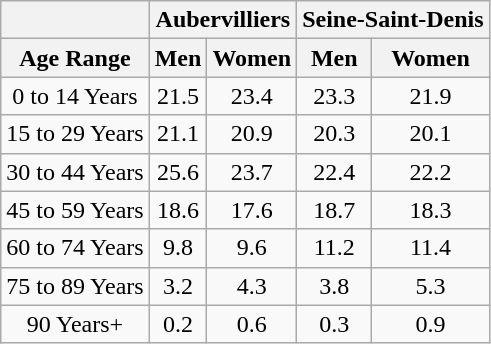<table class="wikitable" style="text-align:center;">
<tr>
<th></th>
<th colspan=2>Aubervilliers</th>
<th colspan=2>Seine-Saint-Denis</th>
</tr>
<tr>
<th>Age Range</th>
<th>Men</th>
<th>Women</th>
<th>Men</th>
<th>Women</th>
</tr>
<tr>
<td>0 to 14 Years</td>
<td>21.5</td>
<td>23.4</td>
<td>23.3</td>
<td>21.9</td>
</tr>
<tr>
<td>15 to 29 Years</td>
<td>21.1</td>
<td>20.9</td>
<td>20.3</td>
<td>20.1</td>
</tr>
<tr>
<td>30 to 44 Years</td>
<td>25.6</td>
<td>23.7</td>
<td>22.4</td>
<td>22.2</td>
</tr>
<tr>
<td>45 to 59 Years</td>
<td>18.6</td>
<td>17.6</td>
<td>18.7</td>
<td>18.3</td>
</tr>
<tr>
<td>60 to 74 Years</td>
<td>9.8</td>
<td>9.6</td>
<td>11.2</td>
<td>11.4</td>
</tr>
<tr>
<td>75 to 89 Years</td>
<td>3.2</td>
<td>4.3</td>
<td>3.8</td>
<td>5.3</td>
</tr>
<tr>
<td>90 Years+</td>
<td>0.2</td>
<td>0.6</td>
<td>0.3</td>
<td>0.9</td>
</tr>
</table>
